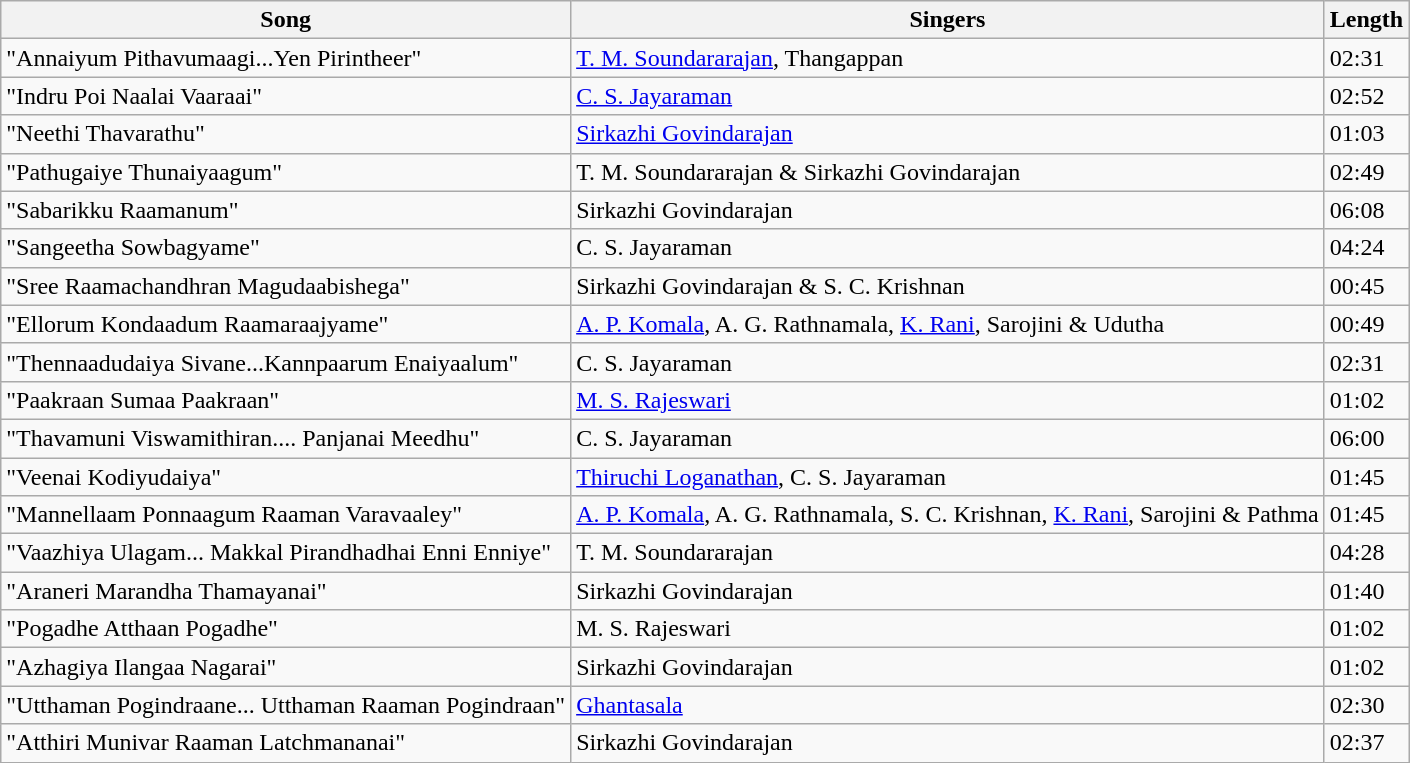<table class="wikitable">
<tr>
<th>Song</th>
<th>Singers</th>
<th>Length</th>
</tr>
<tr>
<td>"Annaiyum Pithavumaagi...Yen Pirintheer"</td>
<td><a href='#'>T. M. Soundararajan</a>, Thangappan</td>
<td>02:31</td>
</tr>
<tr>
<td>"Indru Poi Naalai Vaaraai"</td>
<td><a href='#'>C. S. Jayaraman</a></td>
<td>02:52</td>
</tr>
<tr>
<td>"Neethi Thavarathu"</td>
<td><a href='#'>Sirkazhi Govindarajan</a></td>
<td>01:03</td>
</tr>
<tr>
<td>"Pathugaiye Thunaiyaagum"</td>
<td>T. M. Soundararajan & Sirkazhi Govindarajan</td>
<td>02:49</td>
</tr>
<tr>
<td>"Sabarikku Raamanum"</td>
<td>Sirkazhi Govindarajan</td>
<td>06:08</td>
</tr>
<tr>
<td>"Sangeetha Sowbagyame"</td>
<td>C. S. Jayaraman</td>
<td>04:24</td>
</tr>
<tr>
<td>"Sree Raamachandhran Magudaabishega"</td>
<td>Sirkazhi Govindarajan & S. C. Krishnan</td>
<td>00:45</td>
</tr>
<tr>
<td>"Ellorum Kondaadum Raamaraajyame"</td>
<td><a href='#'>A. P. Komala</a>, A. G. Rathnamala, <a href='#'>K. Rani</a>, Sarojini & Udutha</td>
<td>00:49</td>
</tr>
<tr>
<td>"Thennaadudaiya Sivane...Kannpaarum Enaiyaalum"</td>
<td>C. S. Jayaraman</td>
<td>02:31</td>
</tr>
<tr>
<td>"Paakraan Sumaa Paakraan"</td>
<td><a href='#'>M. S. Rajeswari</a></td>
<td>01:02</td>
</tr>
<tr>
<td>"Thavamuni Viswamithiran.... Panjanai Meedhu"</td>
<td>C. S. Jayaraman</td>
<td>06:00</td>
</tr>
<tr>
<td>"Veenai Kodiyudaiya"</td>
<td><a href='#'>Thiruchi Loganathan</a>, C. S. Jayaraman</td>
<td>01:45</td>
</tr>
<tr>
<td>"Mannellaam Ponnaagum Raaman Varavaaley"</td>
<td><a href='#'>A. P. Komala</a>, A. G. Rathnamala, S. C. Krishnan, <a href='#'>K. Rani</a>, Sarojini & Pathma</td>
<td>01:45</td>
</tr>
<tr>
<td>"Vaazhiya Ulagam... Makkal Pirandhadhai Enni Enniye"</td>
<td>T. M. Soundararajan</td>
<td>04:28</td>
</tr>
<tr>
<td>"Araneri Marandha Thamayanai"</td>
<td>Sirkazhi Govindarajan</td>
<td>01:40</td>
</tr>
<tr>
<td>"Pogadhe Atthaan Pogadhe"</td>
<td>M. S. Rajeswari</td>
<td>01:02</td>
</tr>
<tr>
<td>"Azhagiya Ilangaa Nagarai"</td>
<td>Sirkazhi Govindarajan</td>
<td>01:02</td>
</tr>
<tr>
<td>"Utthaman Pogindraane... Utthaman Raaman Pogindraan"</td>
<td><a href='#'>Ghantasala</a></td>
<td>02:30</td>
</tr>
<tr>
<td>"Atthiri Munivar Raaman Latchmananai"</td>
<td>Sirkazhi Govindarajan</td>
<td>02:37</td>
</tr>
</table>
